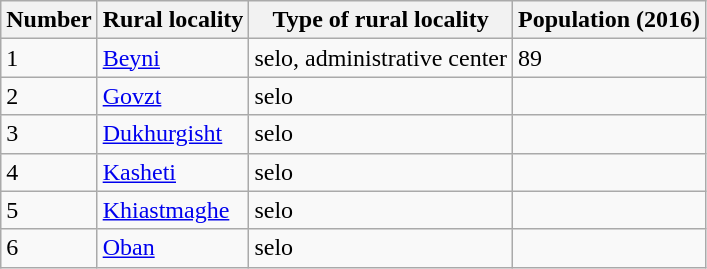<table class="wikitable sortable">
<tr>
<th>Number</th>
<th>Rural locality</th>
<th>Type of rural locality</th>
<th>Population (2016)</th>
</tr>
<tr>
<td>1</td>
<td><a href='#'>Beyni</a></td>
<td>selo, administrative center</td>
<td>89</td>
</tr>
<tr>
<td>2</td>
<td><a href='#'>Govzt</a></td>
<td>selo</td>
<td></td>
</tr>
<tr>
<td>3</td>
<td><a href='#'>Dukhurgisht</a></td>
<td>selo</td>
<td></td>
</tr>
<tr>
<td>4</td>
<td><a href='#'>Kasheti</a></td>
<td>selo</td>
<td></td>
</tr>
<tr>
<td>5</td>
<td><a href='#'>Khiastmaghe</a></td>
<td>selo</td>
<td></td>
</tr>
<tr>
<td>6</td>
<td><a href='#'>Oban</a></td>
<td>selo</td>
<td></td>
</tr>
</table>
